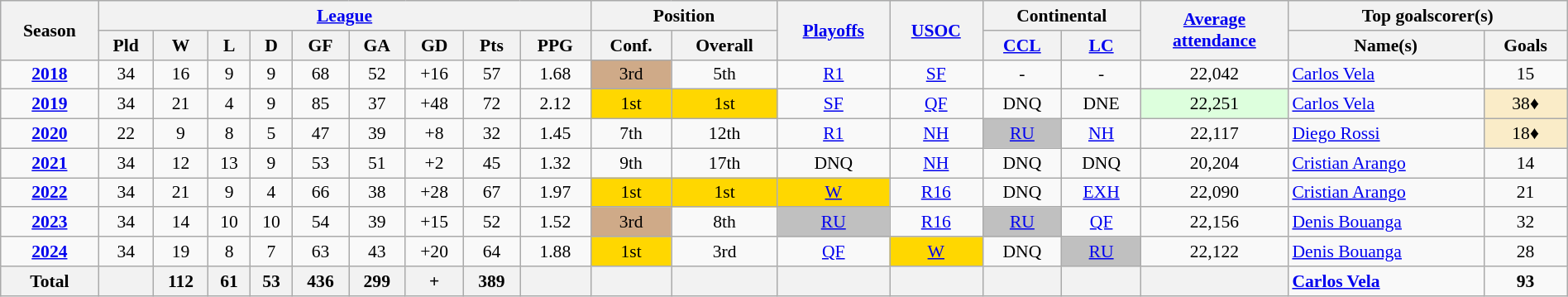<table class="wikitable" width=100% style="font-size:90%; text-align:center;">
<tr style="background:#f0f6ff;">
<th rowspan=2>Season</th>
<th colspan=9><a href='#'>League</a></th>
<th colspan=2>Position</th>
<th rowspan=2><a href='#'>Playoffs</a></th>
<th rowspan=2><a href='#'>USOC</a></th>
<th colspan=2>Continental</th>
<th rowspan=2><a href='#'>Average <br> attendance</a></th>
<th colspan=2>Top goalscorer(s)</th>
</tr>
<tr>
<th>Pld</th>
<th>W</th>
<th>L</th>
<th>D</th>
<th>GF</th>
<th>GA</th>
<th>GD</th>
<th>Pts</th>
<th>PPG</th>
<th>Conf.</th>
<th>Overall</th>
<th><a href='#'>CCL</a></th>
<th><a href='#'>LC</a></th>
<th>Name(s)</th>
<th>Goals</th>
</tr>
<tr>
<td><strong><a href='#'>2018</a></strong></td>
<td>34</td>
<td>16</td>
<td>9</td>
<td>9</td>
<td>68</td>
<td>52</td>
<td>+16</td>
<td>57</td>
<td>1.68</td>
<td bgcolor=CFAA88>3rd</td>
<td>5th</td>
<td><a href='#'>R1</a></td>
<td><a href='#'>SF</a></td>
<td>-</td>
<td>-</td>
<td>22,042</td>
<td align="left"> <a href='#'>Carlos Vela</a></td>
<td>15</td>
</tr>
<tr>
<td><strong><a href='#'>2019</a></strong></td>
<td>34</td>
<td>21</td>
<td>4</td>
<td>9</td>
<td>85</td>
<td>37</td>
<td>+48</td>
<td>72</td>
<td>2.12</td>
<td bgcolor=gold>1st</td>
<td bgcolor=gold>1st</td>
<td><a href='#'>SF</a></td>
<td><a href='#'>QF</a></td>
<td>DNQ</td>
<td>DNE</td>
<td style="background:#dfd;">22,251</td>
<td align="left"> <a href='#'>Carlos Vela</a></td>
<td style=background:#FAECC8;">38♦</td>
</tr>
<tr>
<td><a href='#'><strong>2020</strong></a></td>
<td>22</td>
<td>9</td>
<td>8</td>
<td>5</td>
<td>47</td>
<td>39</td>
<td>+8</td>
<td>32</td>
<td>1.45</td>
<td>7th</td>
<td>12th</td>
<td><a href='#'>R1</a></td>
<td><a href='#'>NH</a></td>
<td bgcolor=silver><a href='#'>RU</a></td>
<td><a href='#'>NH</a></td>
<td>22,117</td>
<td align="left"> <a href='#'>Diego Rossi</a></td>
<td style=background:#FAECC8;">18♦</td>
</tr>
<tr>
<td><strong><a href='#'>2021</a></strong></td>
<td>34</td>
<td>12</td>
<td>13</td>
<td>9</td>
<td>53</td>
<td>51</td>
<td>+2</td>
<td>45</td>
<td>1.32</td>
<td>9th</td>
<td>17th</td>
<td>DNQ</td>
<td><a href='#'>NH</a></td>
<td>DNQ</td>
<td>DNQ</td>
<td>20,204</td>
<td align="left"> <a href='#'>Cristian Arango</a></td>
<td>14</td>
</tr>
<tr>
<td><strong><a href='#'>2022</a></strong></td>
<td>34</td>
<td>21</td>
<td>9</td>
<td>4</td>
<td>66</td>
<td>38</td>
<td>+28</td>
<td>67</td>
<td>1.97</td>
<td bgcolor=gold>1st</td>
<td bgcolor=gold>1st</td>
<td bgcolor=gold><a href='#'>W</a></td>
<td><a href='#'>R16</a></td>
<td>DNQ</td>
<td><a href='#'>EXH</a></td>
<td>22,090</td>
<td align="left"> <a href='#'>Cristian Arango</a></td>
<td>21</td>
</tr>
<tr>
<td><strong><a href='#'>2023</a></strong></td>
<td>34</td>
<td>14</td>
<td>10</td>
<td>10</td>
<td>54</td>
<td>39</td>
<td>+15</td>
<td>52</td>
<td>1.52</td>
<td bgcolor=CFAA88>3rd</td>
<td>8th</td>
<td bgcolor=silver><a href='#'>RU</a></td>
<td><a href='#'>R16</a></td>
<td bgcolor=silver><a href='#'>RU</a></td>
<td><a href='#'>QF</a></td>
<td>22,156</td>
<td align="left"> <a href='#'>Denis Bouanga</a></td>
<td>32</td>
</tr>
<tr>
<td><strong><a href='#'>2024</a></strong></td>
<td>34</td>
<td>19</td>
<td>8</td>
<td>7</td>
<td>63</td>
<td>43</td>
<td>+20</td>
<td>64</td>
<td>1.88</td>
<td bgcolor=gold>1st</td>
<td>3rd</td>
<td><a href='#'>QF</a></td>
<td bgcolor=gold><a href='#'>W</a></td>
<td>DNQ</td>
<td bgcolor=silver><a href='#'>RU</a></td>
<td>22,122</td>
<td align="left"> <a href='#'>Denis Bouanga</a></td>
<td>28</td>
</tr>
<tr>
<th><strong>Total</strong></th>
<th><strong></strong></th>
<th><strong>112</strong></th>
<th><strong>61</strong></th>
<th><strong>53</strong></th>
<th><strong>436</strong></th>
<th><strong>299</strong></th>
<th><strong>+</strong></th>
<th><strong>389</strong></th>
<th><strong></strong></th>
<th></th>
<th></th>
<th></th>
<th></th>
<th></th>
<th></th>
<th></th>
<td align="left"> <strong><a href='#'>Carlos Vela</a></strong></td>
<td><strong>93</strong></td>
</tr>
</table>
